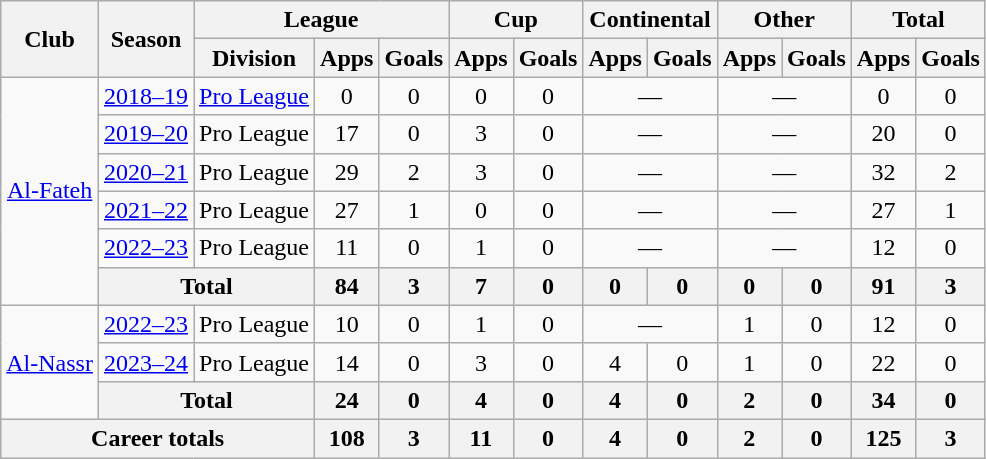<table class="wikitable" style="text-align: center">
<tr>
<th rowspan="2">Club</th>
<th rowspan="2">Season</th>
<th colspan="3">League</th>
<th colspan="2">Cup</th>
<th colspan="2">Continental</th>
<th colspan="2">Other</th>
<th colspan="2">Total</th>
</tr>
<tr>
<th>Division</th>
<th>Apps</th>
<th>Goals</th>
<th>Apps</th>
<th>Goals</th>
<th>Apps</th>
<th>Goals</th>
<th>Apps</th>
<th>Goals</th>
<th>Apps</th>
<th>Goals</th>
</tr>
<tr>
<td rowspan=6><a href='#'>Al-Fateh</a></td>
<td><a href='#'>2018–19</a></td>
<td><a href='#'>Pro League</a></td>
<td>0</td>
<td>0</td>
<td>0</td>
<td>0</td>
<td colspan="2">—</td>
<td colspan="2">—</td>
<td>0</td>
<td>0</td>
</tr>
<tr>
<td><a href='#'>2019–20</a></td>
<td>Pro League</td>
<td>17</td>
<td>0</td>
<td>3</td>
<td>0</td>
<td colspan="2">—</td>
<td colspan="2">—</td>
<td>20</td>
<td>0</td>
</tr>
<tr>
<td><a href='#'>2020–21</a></td>
<td>Pro League</td>
<td>29</td>
<td>2</td>
<td>3</td>
<td>0</td>
<td colspan="2">—</td>
<td colspan="2">—</td>
<td>32</td>
<td>2</td>
</tr>
<tr>
<td><a href='#'>2021–22</a></td>
<td>Pro League</td>
<td>27</td>
<td>1</td>
<td>0</td>
<td>0</td>
<td colspan="2">—</td>
<td colspan="2">—</td>
<td>27</td>
<td>1</td>
</tr>
<tr>
<td><a href='#'>2022–23</a></td>
<td>Pro League</td>
<td>11</td>
<td>0</td>
<td>1</td>
<td>0</td>
<td colspan="2">—</td>
<td colspan="2">—</td>
<td>12</td>
<td>0</td>
</tr>
<tr>
<th colspan="2">Total</th>
<th>84</th>
<th>3</th>
<th>7</th>
<th>0</th>
<th>0</th>
<th>0</th>
<th>0</th>
<th>0</th>
<th>91</th>
<th>3</th>
</tr>
<tr>
<td rowspan=3><a href='#'>Al-Nassr</a></td>
<td><a href='#'>2022–23</a></td>
<td>Pro League</td>
<td>10</td>
<td>0</td>
<td>1</td>
<td>0</td>
<td colspan="2">—</td>
<td>1</td>
<td>0</td>
<td>12</td>
<td>0</td>
</tr>
<tr>
<td><a href='#'>2023–24</a></td>
<td>Pro League</td>
<td>14</td>
<td>0</td>
<td>3</td>
<td>0</td>
<td>4</td>
<td>0</td>
<td>1</td>
<td>0</td>
<td>22</td>
<td>0</td>
</tr>
<tr>
<th colspan="2">Total</th>
<th>24</th>
<th>0</th>
<th>4</th>
<th>0</th>
<th>4</th>
<th>0</th>
<th>2</th>
<th>0</th>
<th>34</th>
<th>0</th>
</tr>
<tr>
<th colspan=3>Career totals</th>
<th>108</th>
<th>3</th>
<th>11</th>
<th>0</th>
<th>4</th>
<th>0</th>
<th>2</th>
<th>0</th>
<th>125</th>
<th>3</th>
</tr>
</table>
